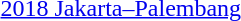<table>
<tr>
<td><a href='#'>2018 Jakarta–Palembang</a></td>
<td></td>
<td></td>
<td></td>
</tr>
</table>
